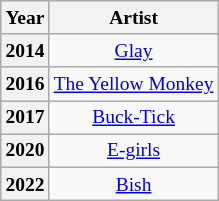<table class="wikitable mw-collapsible mw-collapsed" style="font-size:small; text-align:center">
<tr>
<th>Year</th>
<th>Artist</th>
</tr>
<tr>
<th>2014</th>
<td><a href='#'>Glay</a></td>
</tr>
<tr>
<th>2016</th>
<td><a href='#'>The Yellow Monkey</a></td>
</tr>
<tr>
<th>2017</th>
<td><a href='#'>Buck-Tick</a></td>
</tr>
<tr>
<th>2020</th>
<td><a href='#'>E-girls</a></td>
</tr>
<tr>
<th>2022</th>
<td><a href='#'>Bish</a></td>
</tr>
</table>
